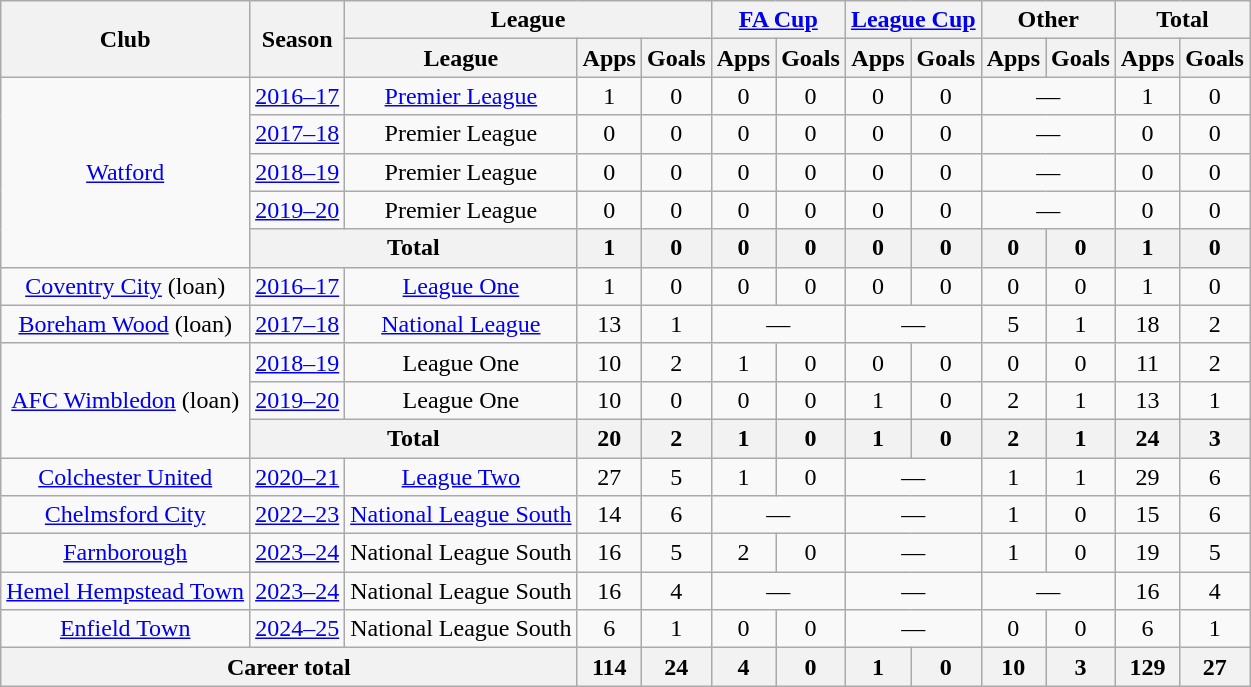<table class="wikitable" style="text-align: center;">
<tr>
<th rowspan="2">Club</th>
<th rowspan="2">Season</th>
<th colspan="3">League</th>
<th colspan="2"><a href='#'>FA Cup</a></th>
<th colspan="2"><a href='#'>League Cup</a></th>
<th colspan="2">Other</th>
<th colspan="2">Total</th>
</tr>
<tr>
<th>League</th>
<th>Apps</th>
<th>Goals</th>
<th>Apps</th>
<th>Goals</th>
<th>Apps</th>
<th>Goals</th>
<th>Apps</th>
<th>Goals</th>
<th>Apps</th>
<th>Goals</th>
</tr>
<tr>
<td rowspan="5"><a href='#'>Watford</a></td>
<td><a href='#'>2016–17</a></td>
<td><a href='#'>Premier League</a></td>
<td>1</td>
<td>0</td>
<td>0</td>
<td>0</td>
<td>0</td>
<td>0</td>
<td colspan="2">—</td>
<td>1</td>
<td>0</td>
</tr>
<tr>
<td><a href='#'>2017–18</a></td>
<td>Premier League</td>
<td>0</td>
<td>0</td>
<td>0</td>
<td>0</td>
<td>0</td>
<td>0</td>
<td colspan="2">—</td>
<td>0</td>
<td>0</td>
</tr>
<tr>
<td><a href='#'>2018–19</a></td>
<td>Premier League</td>
<td>0</td>
<td>0</td>
<td>0</td>
<td>0</td>
<td>0</td>
<td>0</td>
<td colspan="2">—</td>
<td>0</td>
<td>0</td>
</tr>
<tr>
<td><a href='#'>2019–20</a></td>
<td>Premier League</td>
<td>0</td>
<td>0</td>
<td>0</td>
<td>0</td>
<td>0</td>
<td>0</td>
<td colspan="2">—</td>
<td>0</td>
<td>0</td>
</tr>
<tr>
<th colspan="2">Total</th>
<th>1</th>
<th>0</th>
<th>0</th>
<th>0</th>
<th>0</th>
<th>0</th>
<th>0</th>
<th>0</th>
<th>1</th>
<th>0</th>
</tr>
<tr>
<td rowspan="1"><a href='#'>Coventry City</a> (loan)</td>
<td><a href='#'>2016–17</a></td>
<td><a href='#'>League One</a></td>
<td>1</td>
<td>0</td>
<td>0</td>
<td>0</td>
<td>0</td>
<td>0</td>
<td>0</td>
<td>0</td>
<td>1</td>
<td>0</td>
</tr>
<tr>
<td rowspan="1"><a href='#'>Boreham Wood</a> (loan)</td>
<td><a href='#'>2017–18</a></td>
<td><a href='#'>National League</a></td>
<td>13</td>
<td>1</td>
<td colspan="2">—</td>
<td colspan="2">—</td>
<td>5</td>
<td>1</td>
<td>18</td>
<td>2</td>
</tr>
<tr>
<td rowspan="3"><a href='#'>AFC Wimbledon</a> (loan)</td>
<td><a href='#'>2018–19</a></td>
<td>League One</td>
<td>10</td>
<td>2</td>
<td>1</td>
<td>0</td>
<td>0</td>
<td>0</td>
<td>0</td>
<td>0</td>
<td>11</td>
<td>2</td>
</tr>
<tr>
<td><a href='#'>2019–20</a></td>
<td>League One</td>
<td>10</td>
<td>0</td>
<td>0</td>
<td>0</td>
<td>1</td>
<td>0</td>
<td>2</td>
<td>1</td>
<td>13</td>
<td>1</td>
</tr>
<tr>
<th colspan="2">Total</th>
<th>20</th>
<th>2</th>
<th>1</th>
<th>0</th>
<th>1</th>
<th>0</th>
<th>2</th>
<th>1</th>
<th>24</th>
<th>3</th>
</tr>
<tr>
<td><a href='#'>Colchester United</a></td>
<td><a href='#'>2020–21</a></td>
<td><a href='#'>League Two</a></td>
<td>27</td>
<td>5</td>
<td>1</td>
<td>0</td>
<td colspan=2>—</td>
<td>1</td>
<td>1</td>
<td>29</td>
<td>6</td>
</tr>
<tr>
<td><a href='#'>Chelmsford City</a></td>
<td><a href='#'>2022–23</a></td>
<td><a href='#'>National League South</a></td>
<td>14</td>
<td>6</td>
<td colspan=2>—</td>
<td colspan=2>—</td>
<td>1</td>
<td>0</td>
<td>15</td>
<td>6</td>
</tr>
<tr>
<td><a href='#'>Farnborough</a></td>
<td><a href='#'>2023–24</a></td>
<td>National League South</td>
<td>16</td>
<td>5</td>
<td>2</td>
<td>0</td>
<td colspan=2>—</td>
<td>1</td>
<td>0</td>
<td>19</td>
<td>5</td>
</tr>
<tr>
<td><a href='#'>Hemel Hempstead Town</a></td>
<td><a href='#'>2023–24</a></td>
<td>National League South</td>
<td>16</td>
<td>4</td>
<td colspan=2>—</td>
<td colspan=2>—</td>
<td colspan=2>—</td>
<td>16</td>
<td>4</td>
</tr>
<tr>
<td><a href='#'>Enfield Town</a></td>
<td><a href='#'>2024–25</a></td>
<td>National League South</td>
<td>6</td>
<td>1</td>
<td>0</td>
<td>0</td>
<td colspan=2>—</td>
<td>0</td>
<td>0</td>
<td>6</td>
<td>1</td>
</tr>
<tr>
<th colspan="3">Career total</th>
<th>114</th>
<th>24</th>
<th>4</th>
<th>0</th>
<th>1</th>
<th>0</th>
<th>10</th>
<th>3</th>
<th>129</th>
<th>27</th>
</tr>
</table>
